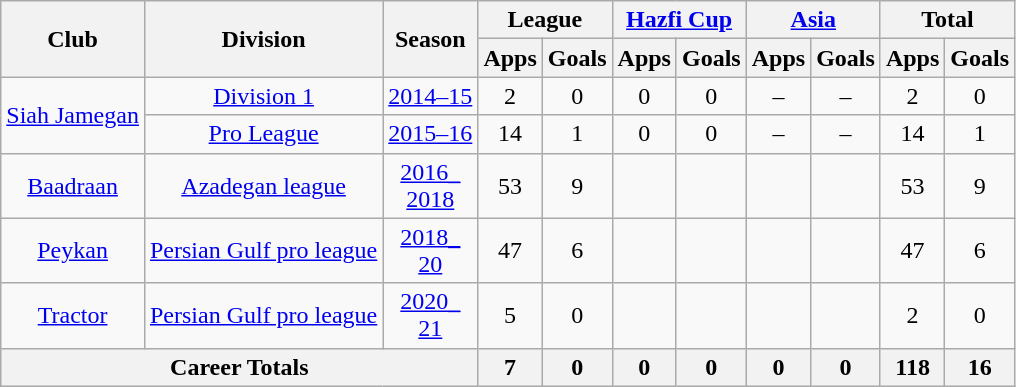<table class="wikitable" style="text-align: center;">
<tr>
<th rowspan="2">Club</th>
<th rowspan="2">Division</th>
<th rowspan="2">Season</th>
<th colspan="2">League</th>
<th colspan="2"><a href='#'>Hazfi Cup</a></th>
<th colspan="2"><a href='#'>Asia</a></th>
<th colspan="2">Total</th>
</tr>
<tr>
<th>Apps</th>
<th>Goals</th>
<th>Apps</th>
<th>Goals</th>
<th>Apps</th>
<th>Goals</th>
<th>Apps</th>
<th>Goals</th>
</tr>
<tr>
<td rowspan="2"><a href='#'>Siah Jamegan</a></td>
<td><a href='#'>Division 1</a></td>
<td><a href='#'>2014–15</a></td>
<td>2</td>
<td>0</td>
<td>0</td>
<td>0</td>
<td>–</td>
<td>–</td>
<td>2</td>
<td>0</td>
</tr>
<tr>
<td><a href='#'>Pro League</a></td>
<td><a href='#'>2015–16</a></td>
<td>14</td>
<td>1</td>
<td>0</td>
<td>0</td>
<td>–</td>
<td>–</td>
<td>14</td>
<td>1</td>
</tr>
<tr>
<td><a href='#'>Baadraan</a></td>
<td><a href='#'>Azadegan league</a></td>
<td><a href='#'>2016_</a><br><a href='#'>2018</a></td>
<td>53</td>
<td>9</td>
<td></td>
<td></td>
<td></td>
<td></td>
<td>53</td>
<td>9</td>
</tr>
<tr>
<td><a href='#'>Peykan</a></td>
<td><a href='#'>Persian Gulf pro league</a></td>
<td><a href='#'>2018_</a><br><a href='#'>20</a></td>
<td>47</td>
<td>6</td>
<td></td>
<td></td>
<td></td>
<td></td>
<td>47</td>
<td>6</td>
</tr>
<tr>
<td><a href='#'>Tractor</a></td>
<td><a href='#'>Persian Gulf pro league</a></td>
<td><a href='#'>2020_</a><br><a href='#'>21</a></td>
<td>5</td>
<td>0</td>
<td></td>
<td></td>
<td></td>
<td></td>
<td>2</td>
<td>0</td>
</tr>
<tr>
<th colspan="3">Career Totals</th>
<th>7</th>
<th>0</th>
<th>0</th>
<th>0</th>
<th>0</th>
<th>0</th>
<th>118</th>
<th>16</th>
</tr>
</table>
